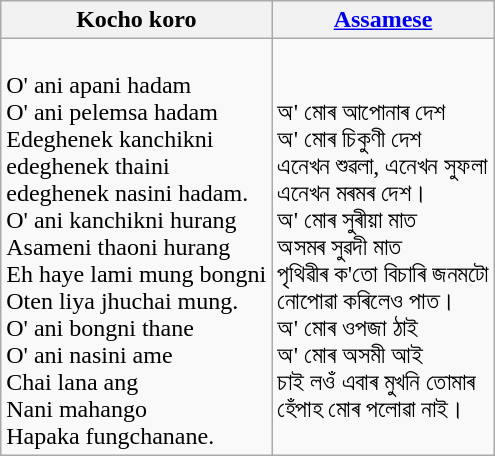<table class="wikitable">
<tr>
<th>Kocho koro</th>
<th><a href='#'>Assamese</a></th>
</tr>
<tr>
<td><br>O' ani apani hadam<br>
O' ani pelemsa hadam<br>Edeghenek kanchikni<br>
edeghenek thaini<br>
edeghenek nasini hadam.<br>O' ani kanchikni hurang<br>
Asameni thaoni hurang<br>
Eh haye lami mung bongni<br>
Oten liya jhuchai mung.<br>O' ani bongni thane<br>
O' ani nasini ame<br>Chai lana ang<br>
Nani mahango<br>
Hapaka fungchanane.</td>
<td><br>অ' মোৰ আপোনাৰ দেশ<br>
অ' মোৰ চিকুণী দেশ<br>এনেখন শুৱলা, এনেখন সুফলা<br>
এনেখন মৰমৰ দেশ।<br>অ' মোৰ সুৰীয়া মাত<br>
অসমৰ সুৱদী মাত<br>
পৃথিৱীৰ ক'তো বিচাৰি জনমটো<br>
নোপোৱা কৰিলেও পাত।<br>অ' মোৰ ওপজা ঠাই<br>
অ' মোৰ অসমী আই<br>চাই লওঁ এবাৰ মুখনি তোমাৰ<br>
হেঁপাহ মোৰ পলোৱা নাই।</td>
</tr>
</table>
